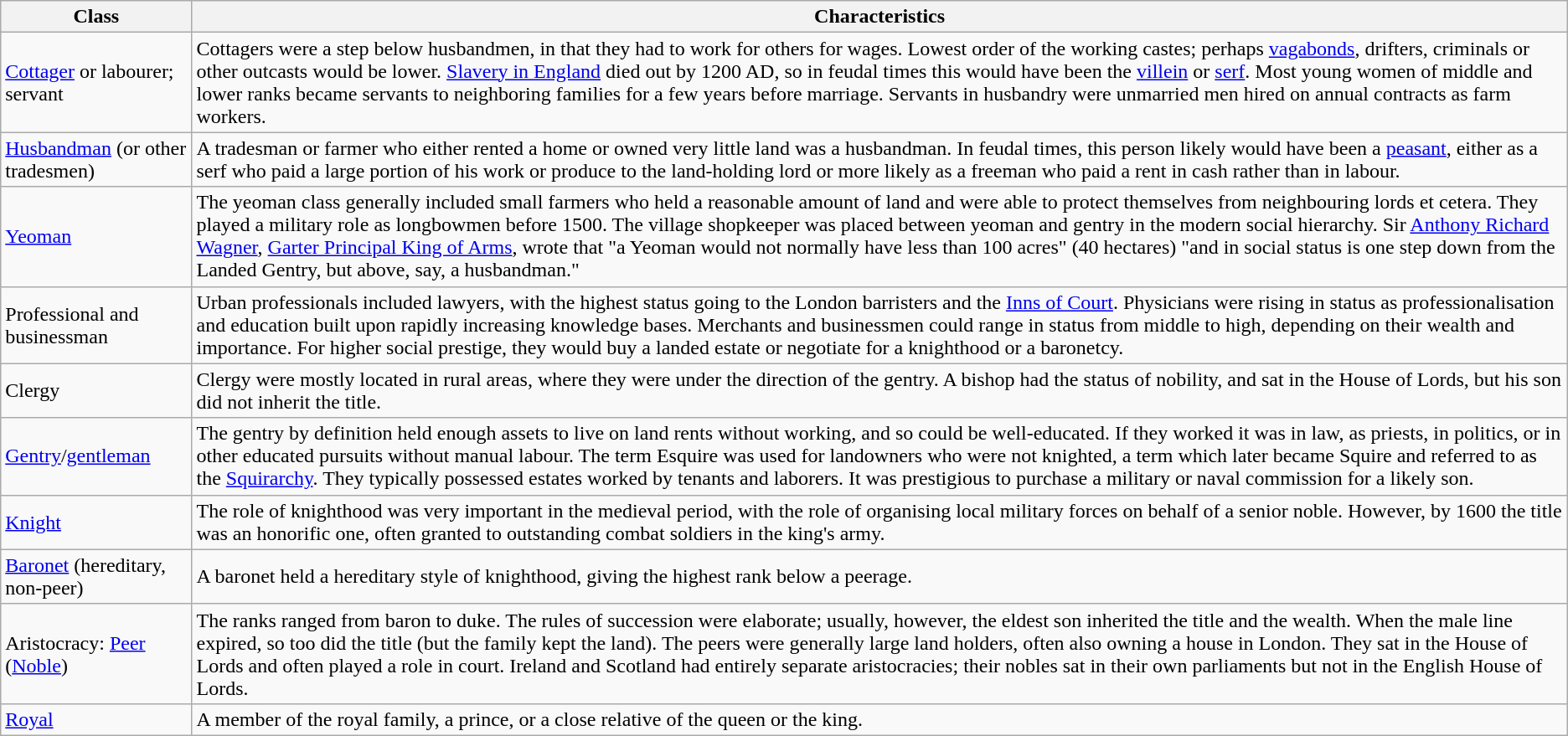<table class="wikitable">
<tr>
<th>Class</th>
<th>Characteristics</th>
</tr>
<tr>
<td><a href='#'>Cottager</a> or labourer; servant</td>
<td>Cottagers were a step below husbandmen, in that they had to work for others for wages. Lowest order of the working castes; perhaps <a href='#'>vagabonds</a>, drifters, criminals or other outcasts would be lower. <a href='#'>Slavery in England</a> died out by 1200 AD, so in feudal times this would have been the <a href='#'>villein</a> or <a href='#'>serf</a>.  Most young women of middle and lower ranks became servants to neighboring families for a few years before marriage.  Servants in husbandry were unmarried men hired on annual contracts as farm workers.</td>
</tr>
<tr>
<td><a href='#'>Husbandman</a> (or other tradesmen)</td>
<td>A tradesman or farmer who either rented a home or owned very little land was a husbandman. In feudal times, this person likely would have been a <a href='#'>peasant</a>, either as a serf who paid a large portion of his work or produce to the land-holding lord or more likely as a freeman who paid a rent in cash rather than in labour.</td>
</tr>
<tr>
<td><a href='#'>Yeoman</a></td>
<td>The yeoman class generally included small farmers who held a reasonable amount of land and were able to protect themselves from neighbouring lords et cetera. They played a military role as longbowmen before 1500. The village shopkeeper was placed between yeoman and gentry in the modern social hierarchy. Sir <a href='#'>Anthony Richard Wagner</a>, <a href='#'>Garter Principal King of Arms</a>, wrote that "a Yeoman would not normally have less than 100 acres" (40 hectares) "and in social status is one step down from the Landed Gentry, but above, say, a husbandman."</td>
</tr>
<tr>
<td>Professional and businessman</td>
<td>Urban professionals included lawyers, with the highest status going to the London barristers and the <a href='#'>Inns of Court</a>. Physicians were rising in status as professionalisation and education built upon rapidly increasing knowledge bases.  Merchants and businessmen could range in status from middle to high, depending on their wealth and importance. For higher social prestige, they would buy a landed estate or negotiate for a knighthood or a baronetcy.</td>
</tr>
<tr>
<td>Clergy</td>
<td>Clergy were mostly located in rural areas, where they were under the direction of the gentry. A bishop had the status of nobility, and sat in the House of Lords, but his son did not inherit the title.</td>
</tr>
<tr>
<td><a href='#'>Gentry</a>/<a href='#'>gentleman</a></td>
<td>The gentry by definition held enough assets to live on land rents without working, and so could be well-educated. If they worked it was in law, as priests, in politics, or in other educated pursuits without manual labour. The term Esquire was used for landowners who were not knighted, a term which later became Squire and referred to as the <a href='#'>Squirarchy</a>. They typically possessed estates worked by tenants and laborers. It was prestigious to purchase a military or naval commission for a likely son.</td>
</tr>
<tr>
<td><a href='#'>Knight</a></td>
<td>The role of knighthood was very important in the medieval period, with the role of organising local military forces on behalf of a senior noble.  However, by 1600 the title was an honorific one, often granted to outstanding combat soldiers in the king's army.</td>
</tr>
<tr>
<td><a href='#'>Baronet</a> (hereditary, non-peer)</td>
<td>A baronet held a hereditary style of knighthood, giving the highest rank below a peerage.</td>
</tr>
<tr>
<td>Aristocracy: <a href='#'>Peer</a> (<a href='#'>Noble</a>)</td>
<td>The ranks ranged from baron to duke.  The rules of succession were elaborate; usually, however, the eldest son inherited the title and the wealth.  When the male line expired, so too did the title (but the family kept the land). The peers were generally large land holders, often also owning a house in London. They sat in the House of Lords and often played a role in court. Ireland and Scotland had entirely separate aristocracies; their nobles sat in their own parliaments but not in the English House of Lords.</td>
</tr>
<tr>
<td><a href='#'>Royal</a></td>
<td>A member of the royal family, a prince, or a close relative of the queen or the king.</td>
</tr>
</table>
